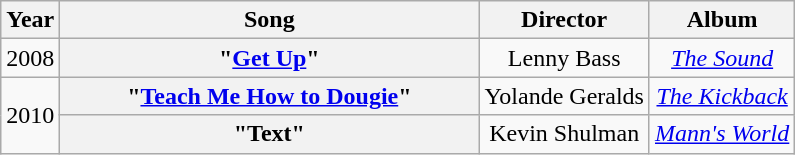<table class="wikitable plainrowheaders" style="text-align:center;">
<tr>
<th scope="col">Year</th>
<th scope="col" style="width:17em;">Song</th>
<th scope="col">Director</th>
<th scope="col">Album</th>
</tr>
<tr>
<td>2008</td>
<th scope="row">"<a href='#'>Get Up</a>"</th>
<td>Lenny Bass</td>
<td><a href='#'><em>The Sound</em></a></td>
</tr>
<tr>
<td rowspan="2">2010</td>
<th scope="row">"<a href='#'>Teach Me How to Dougie</a>"</th>
<td>Yolande Geralds</td>
<td><a href='#'><em>The Kickback</em></a></td>
</tr>
<tr>
<th scope="row">"Text"</th>
<td>Kevin Shulman</td>
<td><em><a href='#'>Mann's World</a></em></td>
</tr>
</table>
